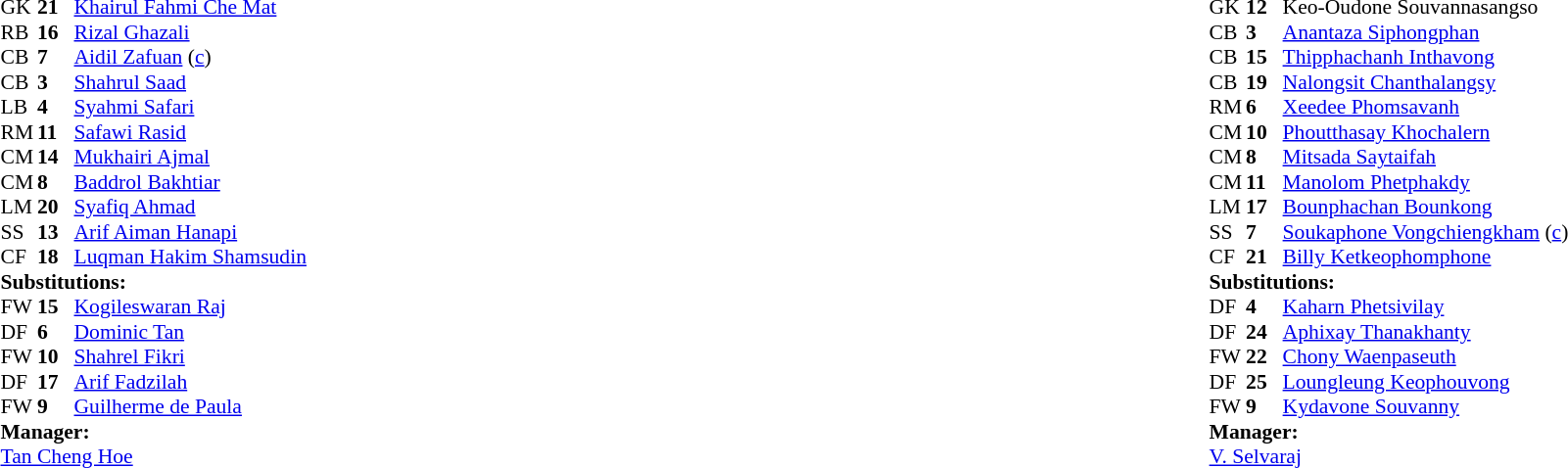<table width="100%">
<tr>
<td valign="top" width="40%"><br><table style="font-size:90%" cellspacing="0" cellpadding="0">
<tr>
<th width=25></th>
<th width=25></th>
</tr>
<tr>
<td>GK</td>
<td><strong>21</strong></td>
<td><a href='#'>Khairul Fahmi Che Mat</a></td>
</tr>
<tr>
<td>RB</td>
<td><strong>16</strong></td>
<td><a href='#'>Rizal Ghazali</a></td>
</tr>
<tr>
<td>CB</td>
<td><strong>7</strong></td>
<td><a href='#'>Aidil Zafuan</a> (<a href='#'>c</a>)</td>
<td></td>
<td></td>
</tr>
<tr>
<td>CB</td>
<td><strong>3</strong></td>
<td><a href='#'>Shahrul Saad</a></td>
</tr>
<tr>
<td>LB</td>
<td><strong>4</strong></td>
<td><a href='#'>Syahmi Safari</a></td>
</tr>
<tr>
<td>RM</td>
<td><strong>11</strong></td>
<td><a href='#'>Safawi Rasid</a></td>
<td></td>
<td></td>
</tr>
<tr>
<td>CM</td>
<td><strong>14</strong></td>
<td><a href='#'>Mukhairi Ajmal</a></td>
</tr>
<tr>
<td>CM</td>
<td><strong>8</strong></td>
<td><a href='#'>Baddrol Bakhtiar</a></td>
</tr>
<tr>
<td>LM</td>
<td><strong>20</strong></td>
<td><a href='#'>Syafiq Ahmad</a></td>
<td></td>
<td></td>
</tr>
<tr>
<td>SS</td>
<td><strong>13</strong></td>
<td><a href='#'>Arif Aiman Hanapi</a></td>
<td></td>
<td></td>
</tr>
<tr>
<td>CF</td>
<td><strong>18</strong></td>
<td><a href='#'>Luqman Hakim Shamsudin</a></td>
<td></td>
<td></td>
</tr>
<tr>
<td colspan=3><strong>Substitutions:</strong></td>
</tr>
<tr>
<td>FW</td>
<td><strong>15</strong></td>
<td><a href='#'>Kogileswaran Raj</a></td>
<td></td>
<td></td>
</tr>
<tr>
<td>DF</td>
<td><strong>6</strong></td>
<td><a href='#'>Dominic Tan</a></td>
<td></td>
<td></td>
</tr>
<tr>
<td>FW</td>
<td><strong>10</strong></td>
<td><a href='#'>Shahrel Fikri</a></td>
<td></td>
<td></td>
</tr>
<tr>
<td>DF</td>
<td><strong>17</strong></td>
<td><a href='#'>Arif Fadzilah</a></td>
<td></td>
<td></td>
</tr>
<tr>
<td>FW</td>
<td><strong>9</strong></td>
<td><a href='#'>Guilherme de Paula</a></td>
<td></td>
<td></td>
</tr>
<tr>
<td colspan=3><strong>Manager:</strong></td>
</tr>
<tr>
<td colspan=3><a href='#'>Tan Cheng Hoe</a></td>
</tr>
</table>
</td>
<td valign="top"></td>
<td valign="top" width="50%"><br><table style="font-size:90%; margin:auto" cellspacing="0" cellpadding="0">
<tr>
<th width=25></th>
<th width=25></th>
</tr>
<tr>
<td>GK</td>
<td><strong>12</strong></td>
<td>Keo-Oudone Souvannasangso</td>
</tr>
<tr>
<td>CB</td>
<td><strong>3</strong></td>
<td><a href='#'>Anantaza Siphongphan</a></td>
<td></td>
<td></td>
</tr>
<tr>
<td>CB</td>
<td><strong>15</strong></td>
<td><a href='#'>Thipphachanh Inthavong</a></td>
</tr>
<tr>
<td>CB</td>
<td><strong>19</strong></td>
<td><a href='#'>Nalongsit Chanthalangsy</a></td>
<td></td>
<td></td>
</tr>
<tr>
<td>RM</td>
<td><strong>6</strong></td>
<td><a href='#'>Xeedee Phomsavanh</a></td>
</tr>
<tr>
<td>CM</td>
<td><strong>10</strong></td>
<td><a href='#'>Phoutthasay Khochalern</a></td>
</tr>
<tr>
<td>CM</td>
<td><strong>8</strong></td>
<td><a href='#'>Mitsada Saytaifah</a></td>
<td></td>
<td></td>
</tr>
<tr>
<td>CM</td>
<td><strong>11</strong></td>
<td><a href='#'>Manolom Phetphakdy</a></td>
<td></td>
<td></td>
</tr>
<tr>
<td>LM</td>
<td><strong>17</strong></td>
<td><a href='#'>Bounphachan Bounkong</a></td>
</tr>
<tr>
<td>SS</td>
<td><strong>7</strong></td>
<td><a href='#'>Soukaphone Vongchiengkham</a> (<a href='#'>c</a>)</td>
<td></td>
<td></td>
</tr>
<tr>
<td>CF</td>
<td><strong>21</strong></td>
<td><a href='#'>Billy Ketkeophomphone</a></td>
</tr>
<tr>
<td colspan=3><strong>Substitutions:</strong></td>
</tr>
<tr>
<td>DF</td>
<td><strong>4</strong></td>
<td><a href='#'>Kaharn Phetsivilay</a></td>
<td></td>
<td></td>
</tr>
<tr>
<td>DF</td>
<td><strong>24</strong></td>
<td><a href='#'>Aphixay Thanakhanty</a></td>
<td></td>
<td></td>
</tr>
<tr>
<td>FW</td>
<td><strong>22</strong></td>
<td><a href='#'>Chony Waenpaseuth</a></td>
<td></td>
<td></td>
</tr>
<tr>
<td>DF</td>
<td><strong>25</strong></td>
<td><a href='#'>Loungleung Keophouvong</a></td>
<td></td>
<td></td>
</tr>
<tr>
<td>FW</td>
<td><strong>9</strong></td>
<td><a href='#'>Kydavone Souvanny</a></td>
<td></td>
<td></td>
</tr>
<tr>
<td colspan=3><strong>Manager:</strong></td>
</tr>
<tr>
<td colspan=3> <a href='#'>V. Selvaraj</a></td>
</tr>
</table>
</td>
</tr>
</table>
